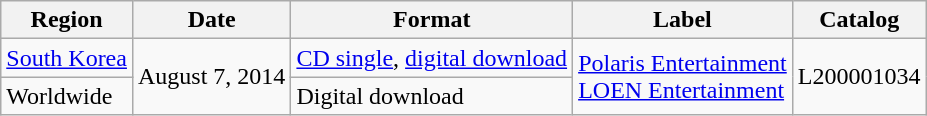<table class="wikitable plainrowheaders">
<tr>
<th scope="col">Region</th>
<th>Date</th>
<th>Format</th>
<th>Label</th>
<th>Catalog</th>
</tr>
<tr>
<td><a href='#'>South Korea</a></td>
<td rowspan="2">August 7, 2014</td>
<td><a href='#'>CD single</a>, <a href='#'>digital download</a></td>
<td rowspan="2"><a href='#'>Polaris Entertainment</a><br><a href='#'>LOEN Entertainment</a></td>
<td rowspan="2">L200001034</td>
</tr>
<tr>
<td>Worldwide</td>
<td>Digital download</td>
</tr>
</table>
